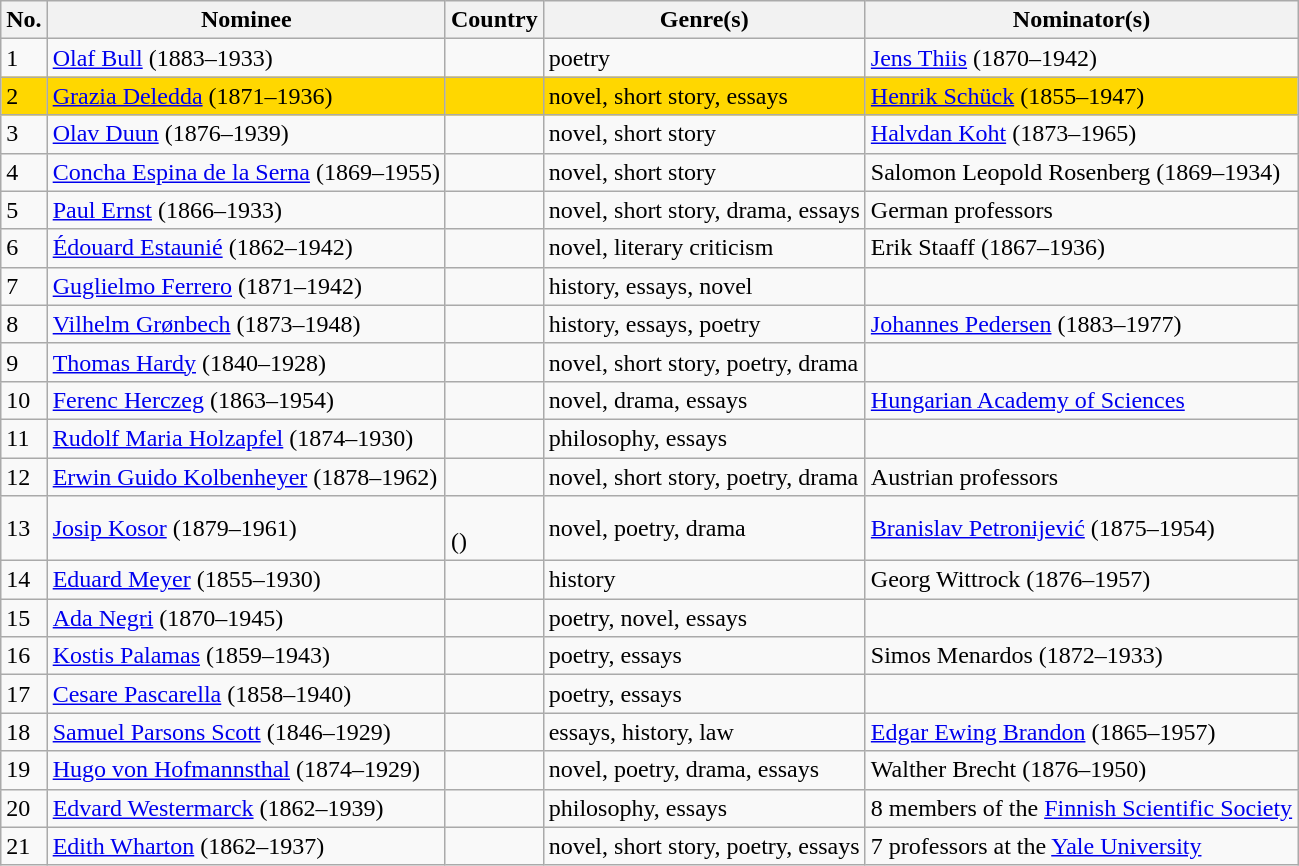<table class="sortable wikitable mw-collapsible">
<tr>
<th scope="col">No.</th>
<th scope="col">Nominee</th>
<th scope="col">Country</th>
<th scope="col">Genre(s)</th>
<th scope="col">Nominator(s)</th>
</tr>
<tr>
<td>1</td>
<td><a href='#'>Olaf Bull</a> (1883–1933)</td>
<td></td>
<td>poetry</td>
<td><a href='#'>Jens Thiis</a> (1870–1942)</td>
</tr>
<tr>
<td style="background:gold;white-space:nowrap">2</td>
<td style="background:gold;white-space:nowrap"><a href='#'>Grazia Deledda</a> (1871–1936)</td>
<td style="background:gold;white-space:nowrap"></td>
<td style="background:gold;white-space:nowrap">novel, short story, essays</td>
<td style="background:gold;white-space:nowrap"><a href='#'>Henrik Schück</a> (1855–1947)</td>
</tr>
<tr>
<td>3</td>
<td><a href='#'>Olav Duun</a> (1876–1939)</td>
<td></td>
<td>novel, short story</td>
<td><a href='#'>Halvdan Koht</a> (1873–1965)</td>
</tr>
<tr>
<td>4</td>
<td><a href='#'>Concha Espina de la Serna</a> (1869–1955)</td>
<td></td>
<td>novel, short story</td>
<td>Salomon Leopold Rosenberg (1869–1934)</td>
</tr>
<tr>
<td>5</td>
<td><a href='#'>Paul Ernst</a> (1866–1933)</td>
<td></td>
<td>novel, short story, drama, essays</td>
<td>German professors</td>
</tr>
<tr>
<td>6</td>
<td><a href='#'>Édouard Estaunié</a> (1862–1942)</td>
<td></td>
<td>novel, literary criticism</td>
<td>Erik Staaff (1867–1936)</td>
</tr>
<tr>
<td>7</td>
<td><a href='#'>Guglielmo Ferrero</a> (1871–1942)</td>
<td></td>
<td>history, essays, novel</td>
<td></td>
</tr>
<tr>
<td>8</td>
<td><a href='#'>Vilhelm Grønbech</a> (1873–1948)</td>
<td></td>
<td>history, essays, poetry</td>
<td><a href='#'>Johannes Pedersen</a> (1883–1977)</td>
</tr>
<tr>
<td>9</td>
<td><a href='#'>Thomas Hardy</a> (1840–1928)</td>
<td></td>
<td>novel, short story, poetry, drama</td>
<td></td>
</tr>
<tr>
<td>10</td>
<td><a href='#'>Ferenc Herczeg</a> (1863–1954)</td>
<td></td>
<td>novel, drama, essays</td>
<td><a href='#'>Hungarian Academy of Sciences</a></td>
</tr>
<tr>
<td>11</td>
<td><a href='#'>Rudolf Maria Holzapfel</a> (1874–1930)</td>
<td></td>
<td>philosophy, essays</td>
<td></td>
</tr>
<tr>
<td>12</td>
<td><a href='#'>Erwin Guido Kolbenheyer</a> (1878–1962)</td>
<td></td>
<td>novel, short story, poetry, drama</td>
<td>Austrian professors</td>
</tr>
<tr>
<td>13</td>
<td><a href='#'>Josip Kosor</a> (1879–1961)</td>
<td><br>()</td>
<td>novel, poetry, drama</td>
<td><a href='#'>Branislav Petronijević</a> (1875–1954)</td>
</tr>
<tr>
<td>14</td>
<td><a href='#'>Eduard Meyer</a> (1855–1930)</td>
<td></td>
<td>history</td>
<td>Georg Wittrock (1876–1957)</td>
</tr>
<tr>
<td>15</td>
<td><a href='#'>Ada Negri</a> (1870–1945)</td>
<td></td>
<td>poetry, novel, essays</td>
<td></td>
</tr>
<tr>
<td>16</td>
<td><a href='#'>Kostis Palamas</a> (1859–1943)</td>
<td></td>
<td>poetry, essays</td>
<td>Simos Menardos (1872–1933)</td>
</tr>
<tr>
<td>17</td>
<td><a href='#'>Cesare Pascarella</a> (1858–1940)</td>
<td></td>
<td>poetry, essays</td>
<td></td>
</tr>
<tr>
<td>18</td>
<td><a href='#'>Samuel Parsons Scott</a> (1846–1929)</td>
<td></td>
<td>essays, history, law</td>
<td><a href='#'>Edgar Ewing Brandon</a> (1865–1957)</td>
</tr>
<tr>
<td>19</td>
<td><a href='#'>Hugo von Hofmannsthal</a> (1874–1929)</td>
<td></td>
<td>novel, poetry, drama, essays</td>
<td>Walther Brecht (1876–1950)</td>
</tr>
<tr>
<td>20</td>
<td><a href='#'>Edvard Westermarck</a> (1862–1939)</td>
<td></td>
<td>philosophy, essays</td>
<td>8 members of the <a href='#'>Finnish Scientific Society</a></td>
</tr>
<tr>
<td>21</td>
<td><a href='#'>Edith Wharton</a> (1862–1937)</td>
<td></td>
<td>novel, short story, poetry, essays</td>
<td>7 professors at the <a href='#'>Yale University</a></td>
</tr>
</table>
